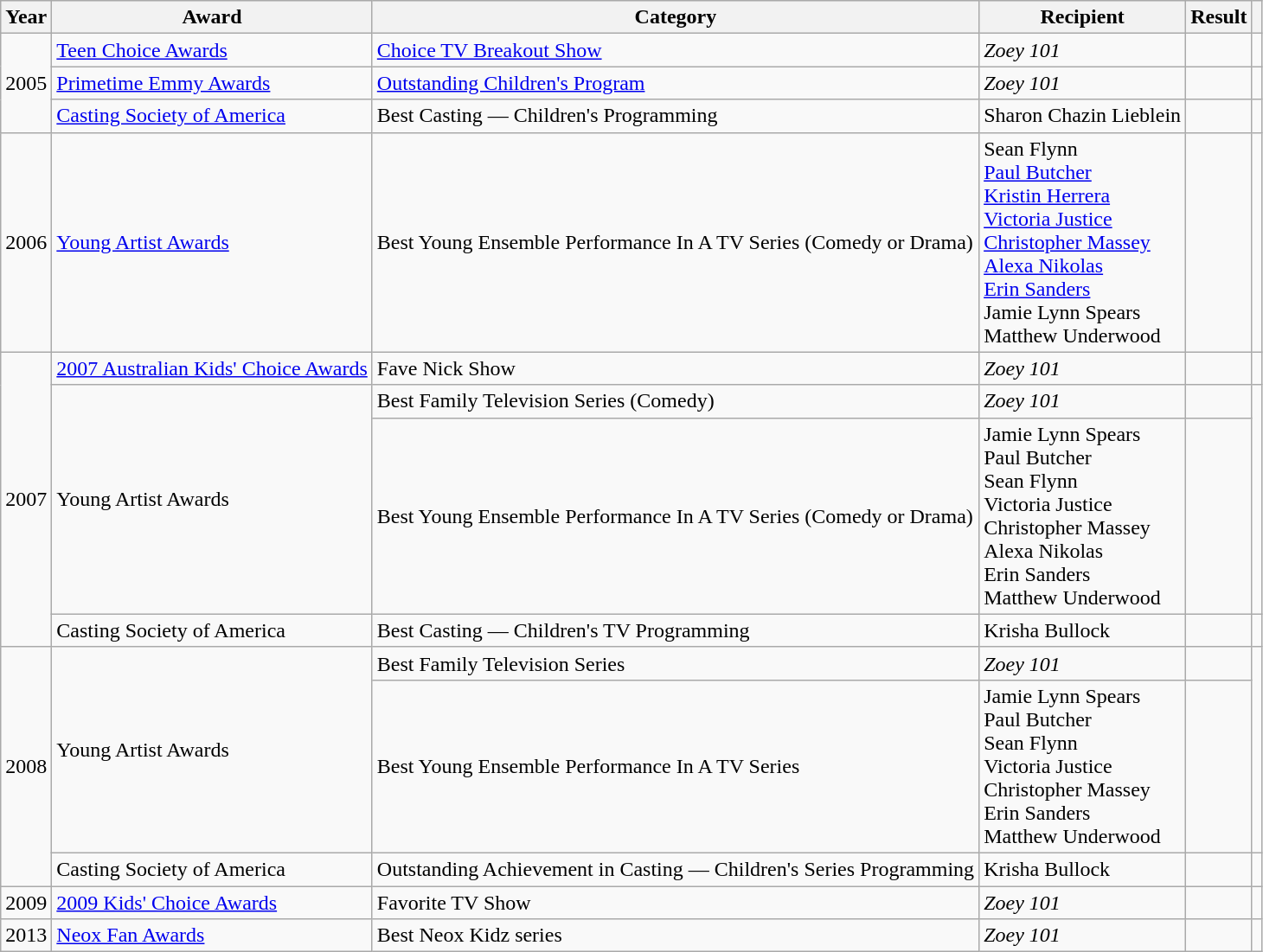<table class="wikitable">
<tr>
<th>Year</th>
<th>Award</th>
<th>Category</th>
<th>Recipient</th>
<th>Result</th>
<th></th>
</tr>
<tr>
<td rowspan="3">2005</td>
<td><a href='#'>Teen Choice Awards</a></td>
<td><a href='#'>Choice TV Breakout Show</a></td>
<td><em>Zoey 101</em></td>
<td></td>
<td></td>
</tr>
<tr>
<td><a href='#'>Primetime Emmy Awards</a></td>
<td><a href='#'>Outstanding Children's Program</a></td>
<td><em>Zoey 101</em></td>
<td></td>
<td></td>
</tr>
<tr>
<td><a href='#'>Casting Society of America</a></td>
<td>Best Casting — Children's Programming</td>
<td>Sharon Chazin Lieblein</td>
<td></td>
<td></td>
</tr>
<tr>
<td>2006</td>
<td><a href='#'>Young Artist Awards</a></td>
<td>Best Young Ensemble Performance In A TV Series (Comedy or Drama)</td>
<td>Sean Flynn<br><a href='#'>Paul Butcher</a><br><a href='#'>Kristin Herrera</a><br><a href='#'>Victoria Justice</a><br><a href='#'>Christopher Massey</a><br><a href='#'>Alexa Nikolas</a><br><a href='#'>Erin Sanders</a><br>Jamie Lynn Spears<br>Matthew Underwood</td>
<td></td>
<td></td>
</tr>
<tr>
<td rowspan="4">2007</td>
<td><a href='#'>2007 Australian Kids' Choice Awards</a></td>
<td>Fave Nick Show</td>
<td><em>Zoey 101</em></td>
<td></td>
<td></td>
</tr>
<tr>
<td rowspan="2">Young Artist Awards</td>
<td>Best Family Television Series (Comedy)</td>
<td><em>Zoey 101</em></td>
<td></td>
<td rowspan="2"></td>
</tr>
<tr>
<td>Best Young Ensemble Performance In A TV Series (Comedy or Drama)</td>
<td>Jamie Lynn Spears<br>Paul Butcher<br>Sean Flynn<br>Victoria Justice<br>Christopher Massey<br>Alexa Nikolas<br>Erin Sanders<br>Matthew Underwood</td>
<td></td>
</tr>
<tr>
<td>Casting Society of America</td>
<td>Best Casting — Children's TV Programming</td>
<td>Krisha Bullock</td>
<td></td>
<td></td>
</tr>
<tr>
<td rowspan="3">2008</td>
<td rowspan="2">Young Artist Awards</td>
<td>Best Family Television Series</td>
<td><em>Zoey 101</em></td>
<td></td>
<td rowspan="2"></td>
</tr>
<tr>
<td>Best Young Ensemble Performance In A TV Series</td>
<td>Jamie Lynn Spears<br>Paul Butcher<br>Sean Flynn<br>Victoria Justice<br>Christopher Massey<br>Erin Sanders<br>Matthew Underwood</td>
<td></td>
</tr>
<tr>
<td>Casting Society of America</td>
<td>Outstanding Achievement in Casting — Children's Series Programming</td>
<td>Krisha Bullock</td>
<td></td>
<td></td>
</tr>
<tr>
<td>2009</td>
<td><a href='#'>2009 Kids' Choice Awards</a></td>
<td>Favorite TV Show</td>
<td><em>Zoey 101</em></td>
<td></td>
<td></td>
</tr>
<tr>
<td>2013</td>
<td><a href='#'>Neox Fan Awards</a></td>
<td>Best Neox Kidz series</td>
<td><em>Zoey 101</em></td>
<td></td>
<td></td>
</tr>
</table>
